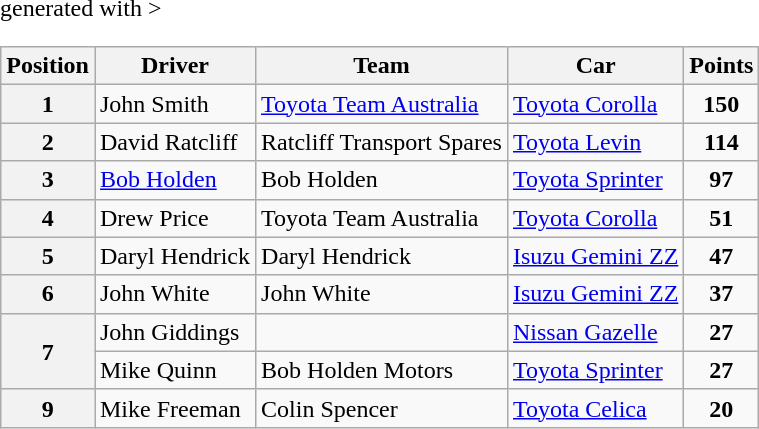<table class="wikitable" <hiddentext>generated with >
<tr style="font-weight:bold">
<th>Position</th>
<th>Driver</th>
<th>Team</th>
<th>Car</th>
<th>Points</th>
</tr>
<tr>
<th>1</th>
<td>John Smith</td>
<td><a href='#'>Toyota Team Australia</a></td>
<td><a href='#'>Toyota Corolla</a></td>
<td align="center"><strong>150</strong></td>
</tr>
<tr>
<th>2</th>
<td>David Ratcliff</td>
<td>Ratcliff Transport Spares</td>
<td><a href='#'>Toyota Levin</a></td>
<td align="center"><strong>114</strong></td>
</tr>
<tr>
<th>3</th>
<td><a href='#'>Bob Holden</a></td>
<td>Bob Holden</td>
<td><a href='#'>Toyota Sprinter</a></td>
<td align="center"><strong>97</strong></td>
</tr>
<tr>
<th>4</th>
<td>Drew Price</td>
<td>Toyota Team Australia</td>
<td><a href='#'>Toyota Corolla</a></td>
<td align="center"><strong>51</strong></td>
</tr>
<tr>
<th>5</th>
<td>Daryl Hendrick</td>
<td>Daryl Hendrick</td>
<td><a href='#'>Isuzu Gemini ZZ</a></td>
<td align="center"><strong>47</strong></td>
</tr>
<tr>
<th>6</th>
<td>John White</td>
<td>John White</td>
<td><a href='#'>Isuzu Gemini ZZ</a></td>
<td align="center"><strong>37</strong></td>
</tr>
<tr>
<th rowspan=2>7</th>
<td>John Giddings</td>
<td></td>
<td><a href='#'>Nissan Gazelle</a></td>
<td align="center"><strong>27</strong></td>
</tr>
<tr>
<td>Mike Quinn</td>
<td>Bob Holden Motors</td>
<td><a href='#'>Toyota Sprinter</a></td>
<td align="center"><strong>27</strong></td>
</tr>
<tr>
<th>9</th>
<td>Mike Freeman</td>
<td>Colin Spencer</td>
<td><a href='#'>Toyota Celica</a></td>
<td align="center"><strong>20</strong></td>
</tr>
</table>
